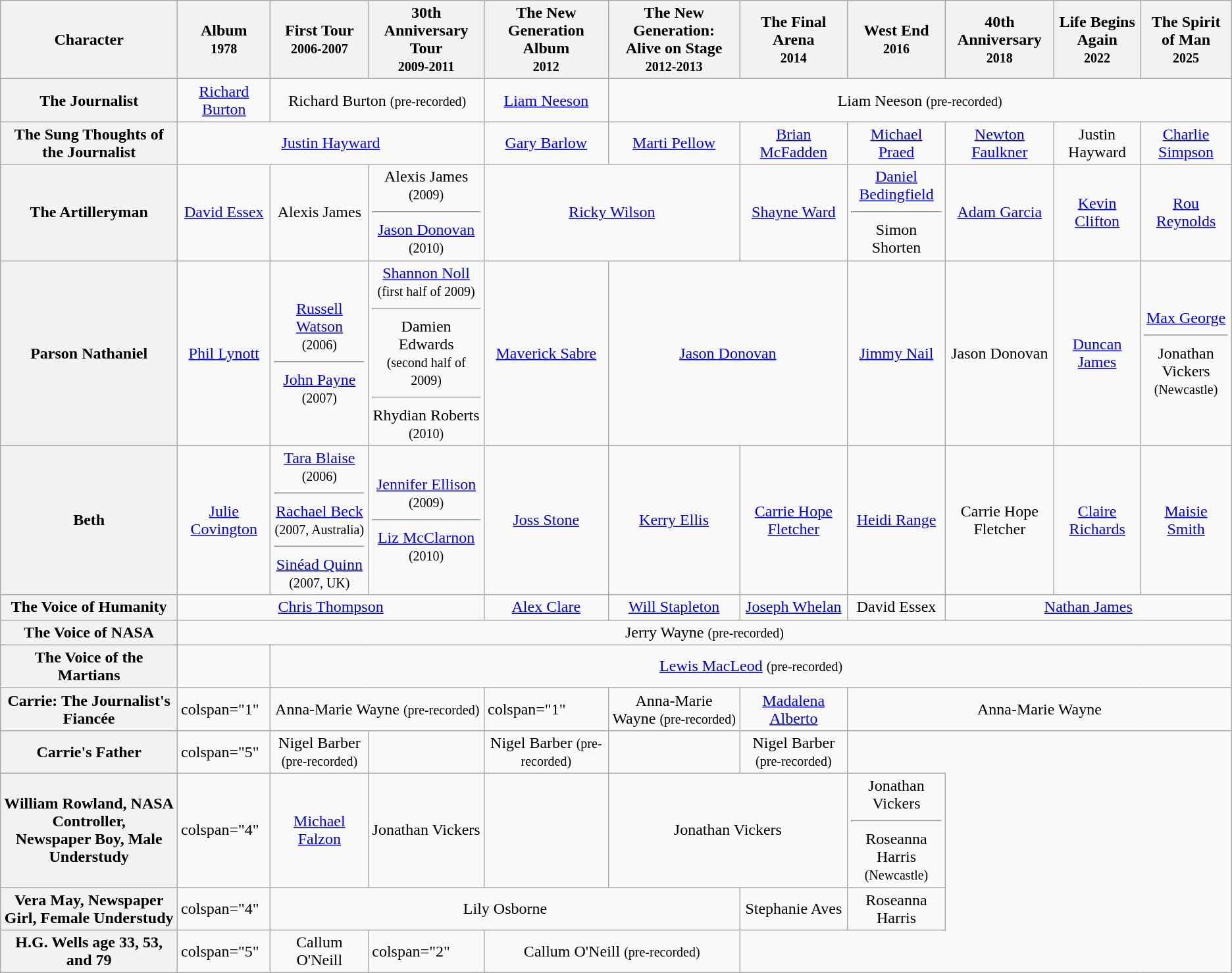<table class="wikitable" style="width=10%">
<tr>
<th>Character</th>
<th>Album<br><small>1978</small></th>
<th>First Tour<br><small>2006-2007</small></th>
<th>30th Anniversary Tour<br><small>2009-2011</small></th>
<th>The New Generation Album<br><small>2012</small></th>
<th>The New Generation:<br>Alive on Stage<br><small>2012-2013</small></th>
<th>The Final Arena<br><small>2014</small></th>
<th>West End<br><small>2016</small></th>
<th>40th Anniversary<br><small>2018</small></th>
<th>Life Begins Again<br><small>2022</small></th>
<th>The Spirit of Man<br><small>2025</small></th>
</tr>
<tr>
<th>The Journalist</th>
<td colspan="1" style="text-align:center;"><a href='#'>Richard Burton</a></td>
<td colspan="2" style="text-align:center;">Richard Burton <small>(pre-recorded)</small></td>
<td colspan="1" style="text-align:center;"><a href='#'>Liam Neeson</a></td>
<td colspan="6" style="text-align:center;">Liam Neeson <small>(pre-recorded)</small></td>
</tr>
<tr>
<th>The Sung Thoughts of the Journalist</th>
<td colspan="3" style="text-align:center;"><a href='#'>Justin Hayward</a></td>
<td style="text-align:center;"><a href='#'>Gary Barlow</a></td>
<td style="text-align:center;"><a href='#'>Marti Pellow</a></td>
<td style="text-align:center;"><a href='#'>Brian McFadden</a></td>
<td style="text-align:center;"><a href='#'>Michael Praed</a></td>
<td style="text-align:center;"><a href='#'>Newton Faulkner</a></td>
<td colspan="1" style="text-align:center;">Justin Hayward</td>
<td style="text-align:center;"><a href='#'>Charlie Simpson</a></td>
</tr>
<tr>
<th>The Artilleryman</th>
<td style="text-align:center;"><a href='#'>David Essex</a></td>
<td style="text-align:center;">Alexis James</td>
<td style="text-align:center;">Alexis James <br><small>(2009)</small><hr><a href='#'>Jason Donovan</a><br><small>(2010)</small></td>
<td colspan="2" style="text-align:center;"><a href='#'>Ricky Wilson</a></td>
<td style="text-align:center;"><a href='#'>Shayne Ward</a></td>
<td style="text-align:center;"><a href='#'>Daniel Bedingfield</a><hr>Simon Shorten</td>
<td style="text-align:center;"><a href='#'>Adam Garcia</a></td>
<td style="text-align:center;"><a href='#'>Kevin Clifton</a></td>
<td style="text-align:center;"><a href='#'>Rou Reynolds</a></td>
</tr>
<tr>
<th>Parson Nathaniel</th>
<td style="text-align:center;"><a href='#'>Phil Lynott</a></td>
<td style="text-align:center;"><a href='#'>Russell Watson</a> <br><small>(2006)</small><hr><a href='#'>John Payne</a> <br><small>(2007)</small></td>
<td style="text-align:center;"><a href='#'>Shannon Noll</a> <br><small>(first half of 2009)</small><hr>Damien Edwards <br><small>(second half of 2009)</small><hr>Rhydian Roberts<br><small>(2010)</small></td>
<td style="text-align:center;"><a href='#'>Maverick Sabre</a></td>
<td colspan="2" style="text-align:center;"><a href='#'>Jason Donovan</a></td>
<td style="text-align:center;"><a href='#'>Jimmy Nail</a></td>
<td style="text-align:center;">Jason Donovan</td>
<td style="text-align:center;"><a href='#'>Duncan James</a></td>
<td style="text-align:center;"><a href='#'>Max George</a><hr>Jonathan Vickers<br><small>(Newcastle)</small></td>
</tr>
<tr>
<th>Beth</th>
<td style="text-align:center;"><a href='#'>Julie Covington</a></td>
<td style="text-align:center;"><a href='#'>Tara Blaise</a><br><small>(2006)</small><hr><a href='#'>Rachael Beck</a><br><small>(2007, Australia)</small><hr><a href='#'>Sinéad Quinn</a><br><small>(2007, UK)</small></td>
<td style="text-align:center;"><a href='#'>Jennifer Ellison</a><br><small>(2009)</small><hr><a href='#'>Liz McClarnon</a> <br><small>(2010)</small></td>
<td style="text-align:center;"><a href='#'>Joss Stone</a></td>
<td style="text-align:center;"><a href='#'>Kerry Ellis</a></td>
<td style="text-align:center;"><a href='#'>Carrie Hope Fletcher</a></td>
<td style="text-align:center;"><a href='#'>Heidi Range</a></td>
<td style="text-align:center;">Carrie Hope Fletcher</td>
<td style="text-align:center;"><a href='#'>Claire Richards</a></td>
<td style="text-align:center;"><a href='#'>Maisie Smith</a></td>
</tr>
<tr>
<th>The Voice of Humanity</th>
<td colspan="3" style="text-align:center;"><a href='#'>Chris Thompson</a></td>
<td style="text-align:center;"><a href='#'>Alex Clare</a></td>
<td style="text-align:center;"><a href='#'>Will Stapleton</a></td>
<td style="text-align:center;"><a href='#'>Joseph Whelan</a></td>
<td style="text-align:center;">David Essex</td>
<td colspan="3" style="text-align:center;"><a href='#'>Nathan James</a></td>
</tr>
<tr>
<th>The Voice of NASA</th>
<td colspan="10" style="text-align:center;">Jerry Wayne <small>(pre-recorded)</small></td>
</tr>
<tr>
<th>The Voice of the Martians</th>
<td></td>
<td colspan="9" style="text-align:center;"><a href='#'>Lewis MacLeod</a> <small>(pre-recorded)</small></td>
</tr>
<tr>
<th>Carrie: The Journalist's Fiancée</th>
<td>colspan="1" </td>
<td colspan="2" style="text-align:center;">Anna-Marie Wayne <small>(pre-recorded)</small></td>
<td>colspan="1" </td>
<td colspan="1" style="text-align:center;">Anna-Marie Wayne <small>(pre-recorded)</small></td>
<td style="text-align:center;"><a href='#'>Madalena Alberto</a></td>
<td colspan="4" style="text-align:center;">Anna-Marie Wayne</td>
</tr>
<tr>
<th>Carrie's Father</th>
<td>colspan="5" </td>
<td style="text-align:center;">Nigel Barber <small>(pre-recorded)</small></td>
<td></td>
<td style="text-align:center;">Nigel Barber <small>(pre-recorded)</small></td>
<td></td>
<td style="text-align:center;">Nigel Barber <small>(pre-recorded)</small></td>
</tr>
<tr>
<th>William Rowland, NASA Controller, <br>Newspaper Boy, Male Understudy</th>
<td>colspan="4" </td>
<td style="text-align:center;"><a href='#'>Michael Falzon</a></td>
<td style="text-align:center;">Jonathan Vickers</td>
<td></td>
<td colspan="2"style="text-align:center;">Jonathan Vickers</td>
<td style="text-align:center;">Jonathan Vickers<hr>Roseanna Harris<br><small>(Newcastle)</small></td>
</tr>
<tr>
<th>Vera May, Newspaper Girl, Female Understudy</th>
<td>colspan="4" </td>
<td colspan="4" style="text-align:center;">Lily Osborne</td>
<td style="text-align:center;">Stephanie Aves</td>
<td style="text-align:center;">Roseanna Harris</td>
</tr>
<tr>
<th>H.G. Wells age 33, 53, and 79</th>
<td>colspan="5" </td>
<td style="text-align:center;">Callum O'Neill</td>
<td>colspan="2" </td>
<td colspan="2" style="text-align:center;">Callum O'Neill <small>(pre-recorded)</small></td>
</tr>
</table>
